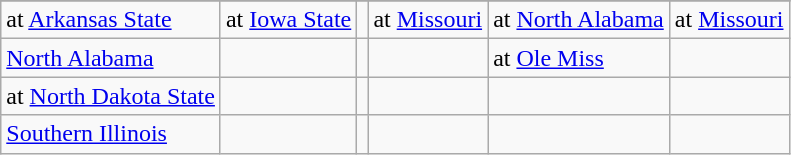<table class="wikitable">
<tr>
</tr>
<tr>
<td>at <a href='#'>Arkansas State</a></td>
<td>at <a href='#'>Iowa State</a></td>
<td></td>
<td>at <a href='#'>Missouri</a></td>
<td>at <a href='#'>North Alabama</a></td>
<td>at <a href='#'>Missouri</a></td>
</tr>
<tr>
<td><a href='#'>North Alabama</a></td>
<td></td>
<td></td>
<td></td>
<td>at <a href='#'>Ole Miss</a></td>
<td></td>
</tr>
<tr>
<td>at <a href='#'>North Dakota State</a></td>
<td></td>
<td></td>
<td></td>
<td></td>
<td></td>
</tr>
<tr>
<td><a href='#'>Southern Illinois</a></td>
<td></td>
<td></td>
<td></td>
<td></td>
<td></td>
</tr>
</table>
